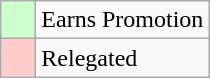<table class="wikitable">
<tr>
<td bgcolor="#ccffcc">    </td>
<td>Earns Promotion</td>
</tr>
<tr>
<td bgcolor="#ffcccc">    </td>
<td>Relegated</td>
</tr>
</table>
